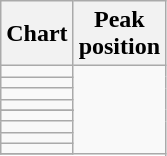<table class="wikitable sortable plainrowheaders">
<tr>
<th>Chart</th>
<th>Peak<br>position</th>
</tr>
<tr>
<td></td>
</tr>
<tr>
<td></td>
</tr>
<tr>
<td></td>
</tr>
<tr>
<td></td>
</tr>
<tr>
</tr>
<tr>
<td></td>
</tr>
<tr>
<td></td>
</tr>
<tr>
<td></td>
</tr>
<tr>
<td></td>
</tr>
<tr>
</tr>
</table>
